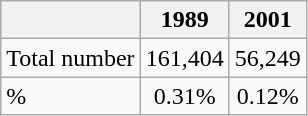<table class="wikitable">
<tr>
<th></th>
<th>1989</th>
<th>2001</th>
</tr>
<tr>
<td>Total number</td>
<td align="center">161,404</td>
<td align="center">56,249</td>
</tr>
<tr>
<td>%</td>
<td align="center">0.31%</td>
<td align="center">0.12%</td>
</tr>
</table>
